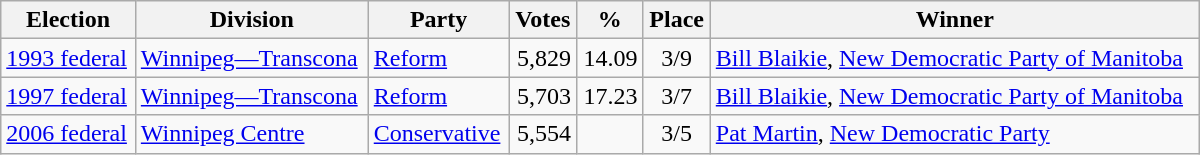<table class="wikitable" width="800">
<tr>
<th align="left">Election</th>
<th align="left">Division</th>
<th align="left">Party</th>
<th align="right">Votes</th>
<th align="right">%</th>
<th align="center">Place</th>
<th align="center">Winner</th>
</tr>
<tr>
<td align="left"><a href='#'>1993 federal</a></td>
<td align="left"><a href='#'>Winnipeg—Transcona</a></td>
<td align="left"><a href='#'>Reform</a></td>
<td align="right">5,829</td>
<td align="right">14.09</td>
<td align="center">3/9</td>
<td align="left"><a href='#'>Bill Blaikie</a>, <a href='#'>New Democratic Party of Manitoba</a></td>
</tr>
<tr>
<td align="left"><a href='#'>1997 federal</a></td>
<td align="left"><a href='#'>Winnipeg—Transcona</a></td>
<td align="left"><a href='#'>Reform</a></td>
<td align="right">5,703</td>
<td align="right">17.23</td>
<td align="center">3/7</td>
<td align="left"><a href='#'>Bill Blaikie</a>, <a href='#'>New Democratic Party of Manitoba</a></td>
</tr>
<tr>
<td align="left"><a href='#'>2006 federal</a></td>
<td align="left"><a href='#'>Winnipeg Centre</a></td>
<td align="left"><a href='#'>Conservative</a></td>
<td align="right">5,554</td>
<td align="right"></td>
<td align="center">3/5</td>
<td align="left"><a href='#'>Pat Martin</a>, <a href='#'>New Democratic Party</a></td>
</tr>
</table>
